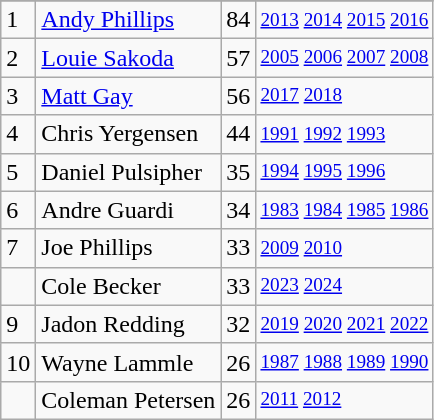<table class="wikitable">
<tr>
</tr>
<tr>
<td>1</td>
<td><a href='#'>Andy Phillips</a></td>
<td>84</td>
<td style="font-size:80%;"><a href='#'>2013</a> <a href='#'>2014</a> <a href='#'>2015</a> <a href='#'>2016</a></td>
</tr>
<tr>
<td>2</td>
<td><a href='#'>Louie Sakoda</a></td>
<td>57</td>
<td style="font-size:80%;"><a href='#'>2005</a> <a href='#'>2006</a> <a href='#'>2007</a> <a href='#'>2008</a></td>
</tr>
<tr>
<td>3</td>
<td><a href='#'>Matt Gay</a></td>
<td>56</td>
<td style="font-size:80%;"><a href='#'>2017</a> <a href='#'>2018</a></td>
</tr>
<tr>
<td>4</td>
<td>Chris Yergensen</td>
<td>44</td>
<td style="font-size:80%;"><a href='#'>1991</a> <a href='#'>1992</a> <a href='#'>1993</a></td>
</tr>
<tr>
<td>5</td>
<td>Daniel Pulsipher</td>
<td>35</td>
<td style="font-size:80%;"><a href='#'>1994</a> <a href='#'>1995</a> <a href='#'>1996</a></td>
</tr>
<tr>
<td>6</td>
<td>Andre Guardi</td>
<td>34</td>
<td style="font-size:80%;"><a href='#'>1983</a> <a href='#'>1984</a> <a href='#'>1985</a> <a href='#'>1986</a></td>
</tr>
<tr>
<td>7</td>
<td>Joe Phillips</td>
<td>33</td>
<td style="font-size:80%;"><a href='#'>2009</a> <a href='#'>2010</a></td>
</tr>
<tr>
<td></td>
<td>Cole Becker</td>
<td>33</td>
<td style="font-size:80%;"><a href='#'>2023</a> <a href='#'>2024</a></td>
</tr>
<tr>
<td>9</td>
<td>Jadon Redding</td>
<td>32</td>
<td style="font-size:80%;"><a href='#'>2019</a> <a href='#'>2020</a> <a href='#'>2021</a> <a href='#'>2022</a></td>
</tr>
<tr>
<td>10</td>
<td>Wayne Lammle</td>
<td>26</td>
<td style="font-size:80%;"><a href='#'>1987</a> <a href='#'>1988</a> <a href='#'>1989</a> <a href='#'>1990</a></td>
</tr>
<tr>
<td></td>
<td>Coleman Petersen</td>
<td>26</td>
<td style="font-size:80%;"><a href='#'>2011</a> <a href='#'>2012</a></td>
</tr>
</table>
